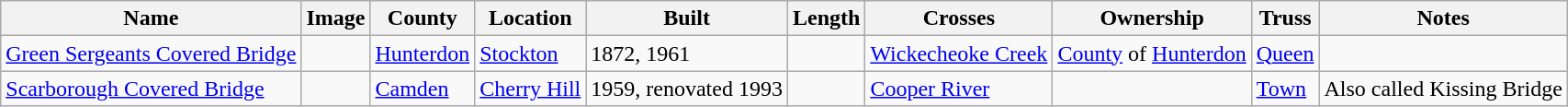<table class="wikitable sortable">
<tr>
<th>Name</th>
<th class=unsortable>Image</th>
<th>County</th>
<th>Location</th>
<th>Built</th>
<th>Length</th>
<th>Crosses</th>
<th>Ownership</th>
<th>Truss</th>
<th>Notes</th>
</tr>
<tr>
<td><a href='#'>Green Sergeants Covered Bridge</a></td>
<td></td>
<td><a href='#'>Hunterdon</a></td>
<td><a href='#'>Stockton</a><br><small></small></td>
<td>1872, 1961</td>
<td></td>
<td><a href='#'>Wickecheoke Creek</a></td>
<td><a href='#'>County</a> of <a href='#'>Hunterdon</a></td>
<td><a href='#'>Queen</a></td>
<td></td>
</tr>
<tr>
<td><a href='#'>Scarborough Covered Bridge</a></td>
<td></td>
<td><a href='#'>Camden</a></td>
<td><a href='#'>Cherry Hill</a><br><small></small></td>
<td>1959, renovated 1993</td>
<td></td>
<td><a href='#'>Cooper River</a></td>
<td></td>
<td><a href='#'>Town</a></td>
<td>Also called Kissing Bridge</td>
</tr>
</table>
